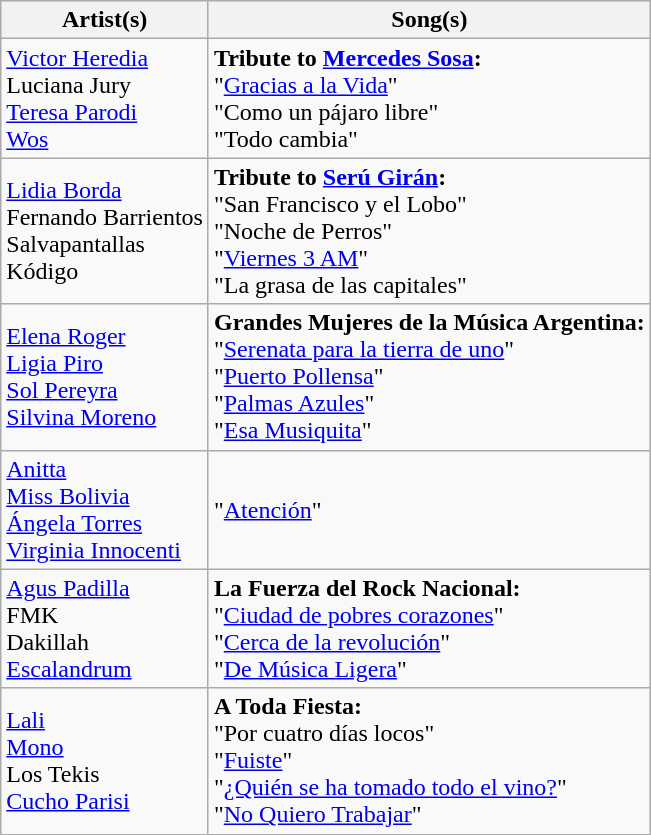<table class="wikitable plainrowheaders">
<tr>
<th scope="col">Artist(s)</th>
<th scope="col">Song(s)</th>
</tr>
<tr>
<td scope="row"><a href='#'>Victor Heredia</a><br>Luciana Jury<br><a href='#'>Teresa Parodi</a><br><a href='#'>Wos</a></td>
<td><strong>Tribute to <a href='#'>Mercedes Sosa</a>:</strong><br>"<a href='#'>Gracias a la Vida</a>"<br>"Como un pájaro libre"<br>"Todo cambia"</td>
</tr>
<tr>
<td scope="row"><a href='#'>Lidia Borda</a><br>Fernando Barrientos<br>Salvapantallas<br>Kódigo</td>
<td><strong>Tribute to <a href='#'>Serú Girán</a>:</strong><br>"San Francisco y el Lobo"<br>"Noche de Perros"<br>"<a href='#'>Viernes 3 AM</a>"<br>"La grasa de las capitales"</td>
</tr>
<tr>
<td scope="row"><a href='#'>Elena Roger</a><br><a href='#'>Ligia Piro</a><br><a href='#'>Sol Pereyra</a><br><a href='#'>Silvina Moreno</a></td>
<td><strong>Grandes Mujeres de la Música Argentina:</strong><br>"<a href='#'>Serenata para la tierra de uno</a>"<br>"<a href='#'>Puerto Pollensa</a>"<br>"<a href='#'>Palmas Azules</a>"<br>"<a href='#'>Esa Musiquita</a>"</td>
</tr>
<tr>
<td scope="row"><a href='#'>Anitta</a><br><a href='#'>Miss Bolivia</a><br><a href='#'>Ángela Torres</a><br><a href='#'>Virginia Innocenti</a></td>
<td>"<a href='#'>Atención</a>"</td>
</tr>
<tr>
<td scope="row"><a href='#'>Agus Padilla</a><br>FMK<br>Dakillah<br><a href='#'>Escalandrum</a></td>
<td><strong>La Fuerza del Rock Nacional:</strong><br>"<a href='#'>Ciudad de pobres corazones</a>"<br>"<a href='#'>Cerca de la revolución</a>"<br>"<a href='#'>De Música Ligera</a>"<br></td>
</tr>
<tr>
<td scope="row"><a href='#'>Lali</a><br><a href='#'>Mono</a><br>Los Tekis<br><a href='#'>Cucho Parisi</a></td>
<td><strong>A Toda Fiesta:</strong><br>"Por cuatro días locos"<br>"<a href='#'>Fuiste</a>"<br>"<a href='#'>¿Quién se ha tomado todo el vino?</a>"<br>"<a href='#'>No Quiero Trabajar</a>"</td>
</tr>
</table>
